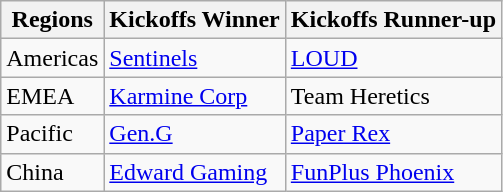<table class="wikitable">
<tr>
<th>Regions</th>
<th>Kickoffs Winner</th>
<th>Kickoffs Runner-up</th>
</tr>
<tr>
<td>Americas</td>
<td><a href='#'>Sentinels</a></td>
<td><a href='#'>LOUD</a></td>
</tr>
<tr>
<td>EMEA</td>
<td><a href='#'>Karmine Corp</a></td>
<td>Team Heretics</td>
</tr>
<tr>
<td>Pacific</td>
<td><a href='#'>Gen.G</a></td>
<td><a href='#'>Paper Rex</a></td>
</tr>
<tr>
<td>China</td>
<td><a href='#'>Edward Gaming</a></td>
<td><a href='#'>FunPlus Phoenix</a></td>
</tr>
</table>
